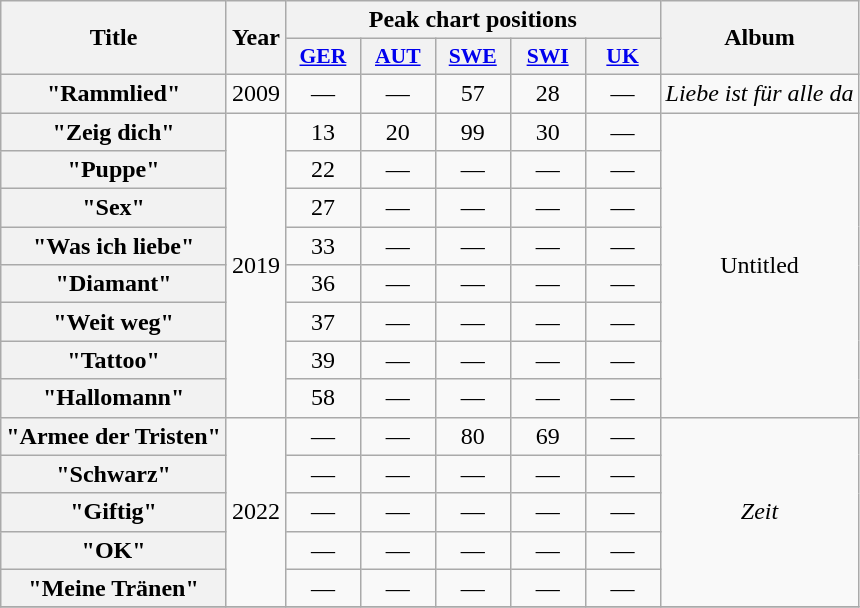<table class="wikitable plainrowheaders" style="text-align:center;">
<tr>
<th scope="col" rowspan="2">Title</th>
<th scope="col" rowspan="2">Year</th>
<th scope="col" colspan="5">Peak chart positions</th>
<th scope="col" rowspan="2">Album</th>
</tr>
<tr>
<th scope="col" style="width:3em;font-size:90%;"><a href='#'>GER</a><br></th>
<th scope="col" style="width:3em;font-size:90%;"><a href='#'>AUT</a><br></th>
<th scope="col" style="width:3em;font-size:90%;"><a href='#'>SWE</a><br></th>
<th scope="col" style="width:3em;font-size:90%;"><a href='#'>SWI</a><br></th>
<th scope="col" style="width:3em;font-size:90%;"><a href='#'>UK</a></th>
</tr>
<tr>
<th scope="row">"Rammlied"</th>
<td>2009</td>
<td>—</td>
<td>—</td>
<td>57</td>
<td>28</td>
<td>—</td>
<td><em>Liebe ist für alle da</em></td>
</tr>
<tr>
<th scope="row">"Zeig dich"</th>
<td rowspan="8">2019</td>
<td>13</td>
<td>20</td>
<td>99</td>
<td>30</td>
<td>—</td>
<td rowspan="8">Untitled</td>
</tr>
<tr>
<th scope="row">"Puppe"</th>
<td>22</td>
<td>—</td>
<td>—</td>
<td>—</td>
<td>—</td>
</tr>
<tr>
<th scope="row">"Sex"</th>
<td>27</td>
<td>—</td>
<td>—</td>
<td>—</td>
<td>—</td>
</tr>
<tr>
<th scope="row">"Was ich liebe"</th>
<td>33</td>
<td>—</td>
<td>—</td>
<td>—</td>
<td>—</td>
</tr>
<tr>
<th scope="row">"Diamant"</th>
<td>36</td>
<td>—</td>
<td>—</td>
<td>—</td>
<td>—</td>
</tr>
<tr>
<th scope="row">"Weit weg"</th>
<td>37</td>
<td>—</td>
<td>—</td>
<td>—</td>
<td>—</td>
</tr>
<tr>
<th scope="row">"Tattoo"</th>
<td>39</td>
<td>—</td>
<td>—</td>
<td>—</td>
<td>—</td>
</tr>
<tr>
<th scope="row">"Hallomann"</th>
<td>58</td>
<td>—</td>
<td>—</td>
<td>—</td>
<td>—</td>
</tr>
<tr>
<th scope="row">"Armee der Tristen"</th>
<td rowspan="5">2022</td>
<td>—</td>
<td>—</td>
<td>80</td>
<td>69</td>
<td>—</td>
<td rowspan="5"><em>Zeit</em></td>
</tr>
<tr>
<th scope="row">"Schwarz"</th>
<td>—</td>
<td>—</td>
<td>—</td>
<td>—</td>
<td>—</td>
</tr>
<tr>
<th scope="row">"Giftig"</th>
<td>—</td>
<td>—</td>
<td>—</td>
<td>—</td>
<td>—</td>
</tr>
<tr>
<th scope="row">"OK"</th>
<td>—</td>
<td>—</td>
<td>—</td>
<td>—</td>
<td>—</td>
</tr>
<tr>
<th scope="row">"Meine Tränen"</th>
<td>—</td>
<td>—</td>
<td>—</td>
<td>—</td>
<td>—</td>
</tr>
<tr>
</tr>
</table>
